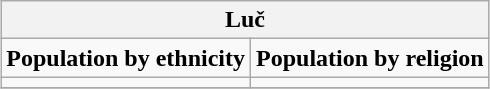<table class="wikitable" style="margin: 0.5em auto; text-align: center;">
<tr>
<th colspan="2">Luč</th>
</tr>
<tr>
<td><strong>Population by ethnicity</strong></td>
<td><strong>Population by religion</strong></td>
</tr>
<tr>
<td></td>
<td></td>
</tr>
<tr>
</tr>
</table>
